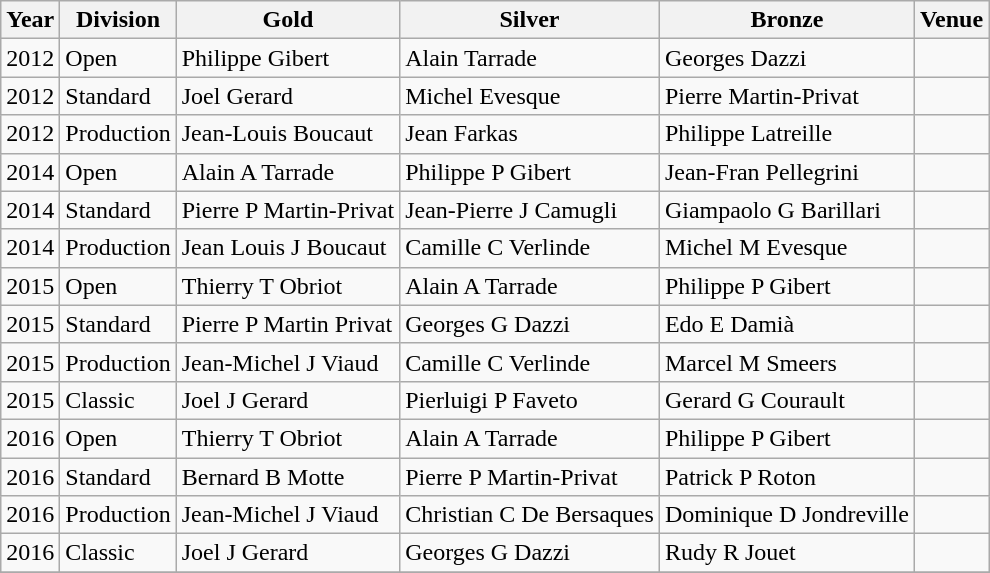<table class="wikitable sortable" style="text-align: left;">
<tr>
<th>Year</th>
<th>Division</th>
<th> Gold</th>
<th> Silver</th>
<th> Bronze</th>
<th>Venue</th>
</tr>
<tr>
<td>2012</td>
<td>Open</td>
<td>Philippe Gibert</td>
<td>Alain Tarrade</td>
<td>Georges Dazzi</td>
<td></td>
</tr>
<tr>
<td>2012</td>
<td>Standard</td>
<td>Joel Gerard</td>
<td>Michel Evesque</td>
<td>Pierre Martin-Privat</td>
<td></td>
</tr>
<tr>
<td>2012</td>
<td>Production</td>
<td>Jean-Louis Boucaut</td>
<td>Jean Farkas</td>
<td>Philippe Latreille</td>
<td></td>
</tr>
<tr>
<td>2014</td>
<td>Open</td>
<td>Alain A Tarrade</td>
<td>Philippe P Gibert</td>
<td>Jean-Fran Pellegrini</td>
<td></td>
</tr>
<tr>
<td>2014</td>
<td>Standard</td>
<td>Pierre P Martin-Privat</td>
<td>Jean-Pierre J Camugli</td>
<td>Giampaolo G Barillari</td>
<td></td>
</tr>
<tr>
<td>2014</td>
<td>Production</td>
<td>Jean Louis J Boucaut</td>
<td>Camille C Verlinde</td>
<td>Michel M Evesque</td>
<td></td>
</tr>
<tr>
<td>2015</td>
<td>Open</td>
<td>Thierry T Obriot</td>
<td>Alain A Tarrade</td>
<td>Philippe P Gibert</td>
<td></td>
</tr>
<tr>
<td>2015</td>
<td>Standard</td>
<td>Pierre P Martin Privat</td>
<td>Georges G Dazzi</td>
<td>Edo E Damià</td>
<td></td>
</tr>
<tr>
<td>2015</td>
<td>Production</td>
<td>Jean-Michel J Viaud</td>
<td>Camille C Verlinde</td>
<td>Marcel M Smeers</td>
<td></td>
</tr>
<tr>
<td>2015</td>
<td>Classic</td>
<td>Joel J Gerard</td>
<td>Pierluigi P Faveto</td>
<td>Gerard G Courault</td>
<td></td>
</tr>
<tr>
<td>2016</td>
<td>Open</td>
<td>Thierry T Obriot</td>
<td>Alain A Tarrade</td>
<td>Philippe P Gibert</td>
<td></td>
</tr>
<tr>
<td>2016</td>
<td>Standard</td>
<td>Bernard B Motte</td>
<td>Pierre P Martin-Privat</td>
<td>Patrick P Roton</td>
<td></td>
</tr>
<tr>
<td>2016</td>
<td>Production</td>
<td>Jean-Michel J Viaud</td>
<td>Christian C De Bersaques</td>
<td>Dominique D Jondreville</td>
<td></td>
</tr>
<tr>
<td>2016</td>
<td>Classic</td>
<td>Joel J Gerard</td>
<td>Georges G Dazzi</td>
<td>Rudy R Jouet</td>
<td></td>
</tr>
<tr>
</tr>
</table>
